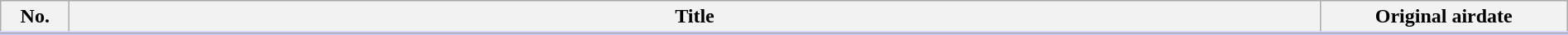<table class="wikitable" style="width:100%; margin:auto; background:#FFF;">
<tr style="border-bottom: 3px solid #CCF;">
<th style="width:3em;">No.</th>
<th>Title</th>
<th style="width:12em;">Original airdate</th>
</tr>
<tr>
</tr>
</table>
